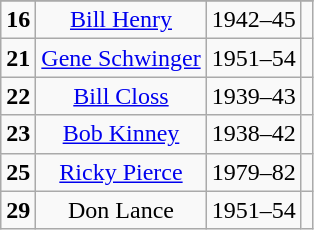<table class="wikitable" style= text-align:center>
<tr>
</tr>
<tr>
<td><strong>16</strong></td>
<td><a href='#'>Bill Henry</a></td>
<td>1942–45</td>
<td></td>
</tr>
<tr>
<td><strong>21</strong></td>
<td><a href='#'>Gene Schwinger</a></td>
<td>1951–54</td>
<td></td>
</tr>
<tr>
<td><strong>22</strong></td>
<td><a href='#'>Bill Closs</a></td>
<td>1939–43</td>
<td></td>
</tr>
<tr>
<td><strong>23</strong></td>
<td><a href='#'>Bob Kinney</a></td>
<td>1938–42</td>
<td></td>
</tr>
<tr>
<td><strong>25</strong></td>
<td><a href='#'>Ricky Pierce</a></td>
<td>1979–82</td>
<td></td>
</tr>
<tr>
<td><strong>29</strong></td>
<td>Don Lance</td>
<td>1951–54</td>
<td></td>
</tr>
</table>
